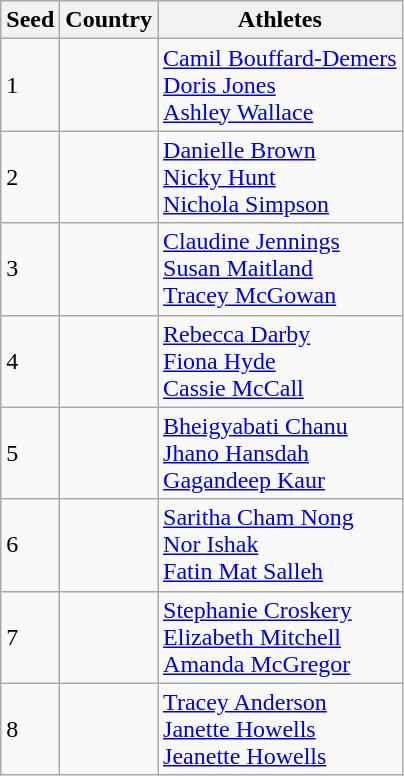<table class = "wikitable sortable">
<tr>
<th>Seed</th>
<th>Country</th>
<th>Athletes</th>
</tr>
<tr>
<td>1</td>
<td></td>
<td><a href='#'>Camil Bouffard-Demers</a><br><a href='#'>Doris Jones</a><br><a href='#'>Ashley Wallace</a></td>
</tr>
<tr>
<td>2</td>
<td></td>
<td><a href='#'>Danielle Brown</a><br><a href='#'>Nicky Hunt</a><br><a href='#'>Nichola Simpson</a></td>
</tr>
<tr>
<td>3</td>
<td></td>
<td><a href='#'>Claudine Jennings</a><br><a href='#'>Susan Maitland</a><br><a href='#'>Tracey McGowan</a></td>
</tr>
<tr>
<td>4</td>
<td></td>
<td><a href='#'>Rebecca Darby</a><br><a href='#'>Fiona Hyde</a><br><a href='#'>Cassie McCall</a></td>
</tr>
<tr>
<td>5</td>
<td></td>
<td><a href='#'>Bheigyabati Chanu</a><br><a href='#'>Jhano Hansdah</a><br><a href='#'>Gagandeep Kaur</a></td>
</tr>
<tr>
<td>6</td>
<td></td>
<td><a href='#'>Saritha Cham Nong</a><br><a href='#'>Nor Ishak</a><br><a href='#'>Fatin Mat Salleh</a></td>
</tr>
<tr>
<td>7</td>
<td></td>
<td><a href='#'>Stephanie Croskery</a><br><a href='#'>Elizabeth Mitchell</a><br><a href='#'>Amanda McGregor</a></td>
</tr>
<tr>
<td>8</td>
<td></td>
<td><a href='#'>Tracey Anderson</a><br><a href='#'>Janette Howells</a><br><a href='#'>Jeanette Howells</a></td>
</tr>
</table>
